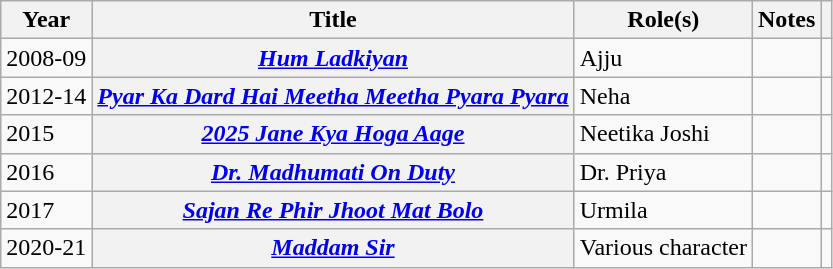<table class="wikitable plainrowheaders sortable" style="margin-right: 0;">
<tr>
<th scope="col">Year</th>
<th scope="col">Title</th>
<th scope="col" class="unsortable">Role(s)</th>
<th scope="col" class="unsortable">Notes</th>
<th scope="col" class="unsortable"></th>
</tr>
<tr>
<td>2008-09</td>
<th scope="row"><em><a href='#'>Hum Ladkiyan</a></em></th>
<td>Ajju</td>
<td></td>
<td></td>
</tr>
<tr>
<td>2012-14</td>
<th scope="row"><em><a href='#'>Pyar Ka Dard Hai Meetha Meetha Pyara Pyara</a></em></th>
<td>Neha</td>
<td></td>
<td></td>
</tr>
<tr>
<td>2015</td>
<th scope="row"><em><a href='#'>2025 Jane Kya Hoga Aage</a></em></th>
<td>Neetika Joshi</td>
<td></td>
<td></td>
</tr>
<tr>
<td>2016</td>
<th scope="row"><em><a href='#'>Dr. Madhumati On Duty</a></em></th>
<td>Dr. Priya</td>
<td></td>
<td></td>
</tr>
<tr>
<td>2017</td>
<th scope="row"><em><a href='#'>Sajan Re Phir Jhoot Mat Bolo</a></em></th>
<td>Urmila</td>
<td></td>
<td></td>
</tr>
<tr>
<td>2020-21</td>
<th scope="row"><em><a href='#'>Maddam Sir</a></em></th>
<td>Various character</td>
<td></td>
<td style="text-align:center;"></td>
</tr>
</table>
